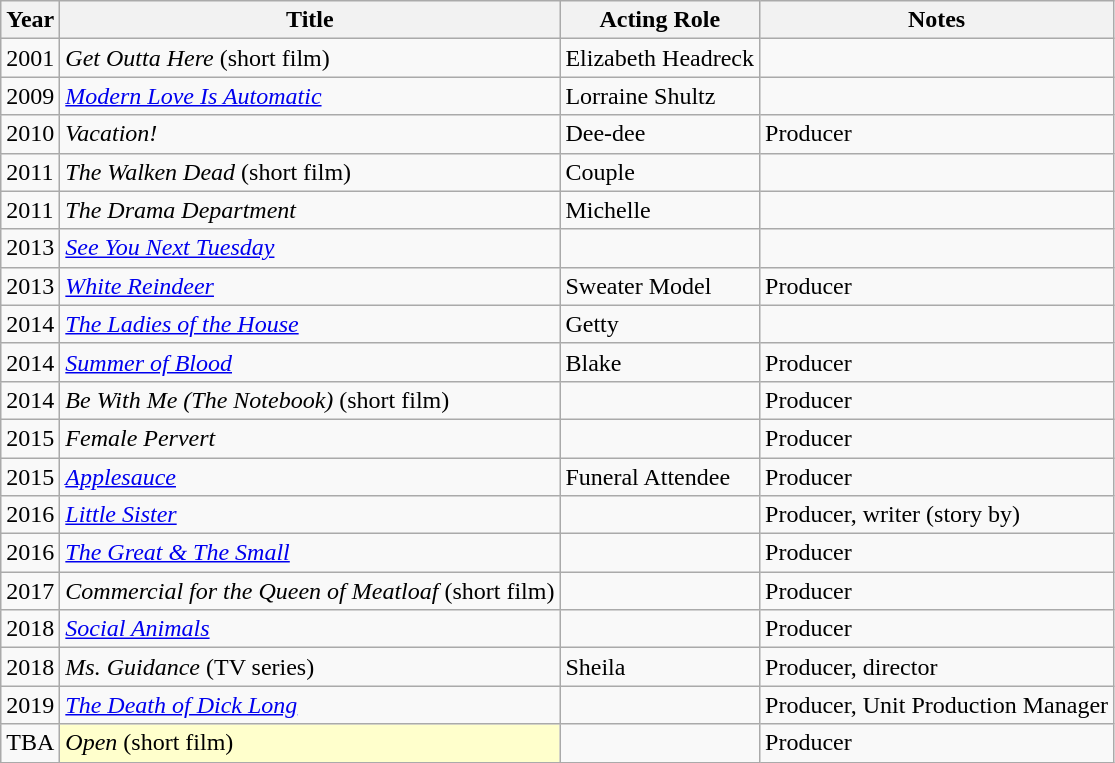<table class="wikitable sortable">
<tr>
<th>Year</th>
<th>Title</th>
<th>Acting Role</th>
<th class="unsortable">Notes</th>
</tr>
<tr>
<td>2001</td>
<td><em>Get Outta Here</em> (short film)</td>
<td>Elizabeth Headreck</td>
<td></td>
</tr>
<tr>
<td>2009</td>
<td><em><a href='#'>Modern Love Is Automatic</a></em></td>
<td>Lorraine Shultz</td>
<td></td>
</tr>
<tr>
<td>2010</td>
<td><em>Vacation!</em></td>
<td>Dee-dee</td>
<td>Producer</td>
</tr>
<tr>
<td>2011</td>
<td><em>The Walken Dead</em> (short film)</td>
<td>Couple</td>
<td></td>
</tr>
<tr>
<td>2011</td>
<td><em>The Drama Department</em></td>
<td>Michelle</td>
<td></td>
</tr>
<tr>
<td>2013</td>
<td><em><a href='#'>See You Next Tuesday</a></em></td>
<td></td>
<td></td>
</tr>
<tr>
<td>2013</td>
<td><em><a href='#'>White Reindeer</a></em></td>
<td>Sweater Model</td>
<td>Producer</td>
</tr>
<tr>
<td>2014</td>
<td><em><a href='#'>The Ladies of the House</a></em></td>
<td>Getty</td>
<td></td>
</tr>
<tr>
<td>2014</td>
<td><em><a href='#'>Summer of Blood</a></em></td>
<td>Blake</td>
<td>Producer</td>
</tr>
<tr>
<td>2014</td>
<td><em>Be With Me (The Notebook)</em> (short film)</td>
<td></td>
<td>Producer</td>
</tr>
<tr>
<td>2015</td>
<td><em>Female Pervert</em></td>
<td></td>
<td>Producer</td>
</tr>
<tr>
<td>2015</td>
<td><em><a href='#'>Applesauce</a></em></td>
<td>Funeral Attendee</td>
<td>Producer</td>
</tr>
<tr>
<td>2016</td>
<td><em><a href='#'>Little Sister</a></em></td>
<td></td>
<td>Producer, writer (story by)</td>
</tr>
<tr>
<td>2016</td>
<td><em><a href='#'>The Great & The Small</a></em></td>
<td></td>
<td>Producer</td>
</tr>
<tr>
<td>2017</td>
<td><em>Commercial for the Queen of Meatloaf</em> (short film)</td>
<td></td>
<td>Producer</td>
</tr>
<tr>
<td>2018</td>
<td><em><a href='#'>Social Animals</a></em></td>
<td></td>
<td>Producer</td>
</tr>
<tr>
<td>2018</td>
<td><em>Ms. Guidance</em> (TV series)</td>
<td>Sheila</td>
<td>Producer, director</td>
</tr>
<tr>
<td>2019</td>
<td><em><a href='#'>The Death of Dick Long</a></em></td>
<td></td>
<td>Producer, Unit Production Manager</td>
</tr>
<tr>
<td>TBA</td>
<td style="background:#FFFFCC;"><em>Open</em> (short film) </td>
<td></td>
<td>Producer</td>
</tr>
</table>
